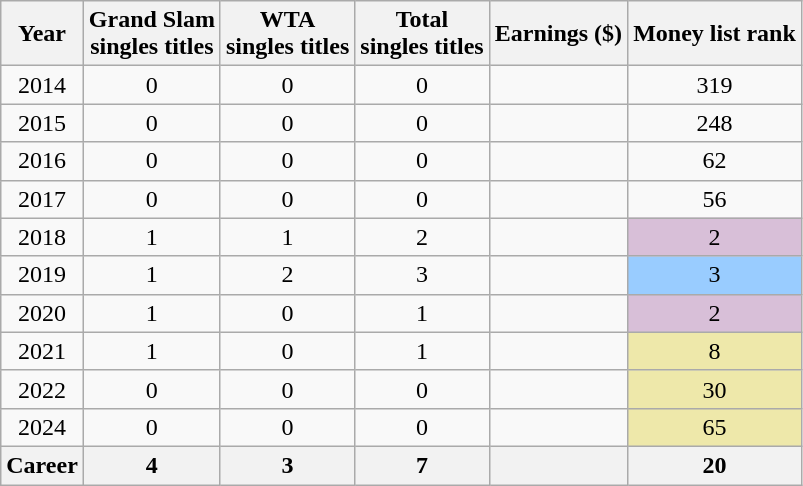<table class="wikitable" style="text-align:center;">
<tr>
<th>Year</th>
<th>Grand Slam<br>singles titles</th>
<th>WTA<br>singles titles</th>
<th>Total<br>singles titles</th>
<th>Earnings ($)</th>
<th>Money list rank</th>
</tr>
<tr>
<td>2014</td>
<td>0</td>
<td>0</td>
<td>0</td>
<td align="right"></td>
<td>319</td>
</tr>
<tr>
<td>2015</td>
<td>0</td>
<td>0</td>
<td>0</td>
<td align="right"></td>
<td>248</td>
</tr>
<tr>
<td>2016</td>
<td>0</td>
<td>0</td>
<td>0</td>
<td align="right"></td>
<td>62</td>
</tr>
<tr>
<td>2017</td>
<td>0</td>
<td>0</td>
<td>0</td>
<td align="right"></td>
<td>56</td>
</tr>
<tr>
<td>2018</td>
<td>1</td>
<td>1</td>
<td>2</td>
<td align="right"></td>
<td bgcolor="thistle">2</td>
</tr>
<tr>
<td>2019</td>
<td>1</td>
<td>2</td>
<td>3</td>
<td align="right"></td>
<td bgcolor="99ccff">3</td>
</tr>
<tr>
<td>2020</td>
<td>1</td>
<td>0</td>
<td>1</td>
<td align="right"></td>
<td bgcolor="thistle">2</td>
</tr>
<tr>
<td>2021</td>
<td>1</td>
<td>0</td>
<td>1</td>
<td align="right"></td>
<td bgcolor=eee8aa>8</td>
</tr>
<tr>
<td>2022</td>
<td>0</td>
<td>0</td>
<td>0</td>
<td align="right"></td>
<td bgcolor=eee8aa>30</td>
</tr>
<tr>
<td>2024</td>
<td>0</td>
<td>0</td>
<td>0</td>
<td align="right"></td>
<td bgcolor=eee8aa>65</td>
</tr>
<tr>
<th>Career</th>
<th>4</th>
<th>3</th>
<th>7</th>
<th align="right"></th>
<th>20</th>
</tr>
</table>
